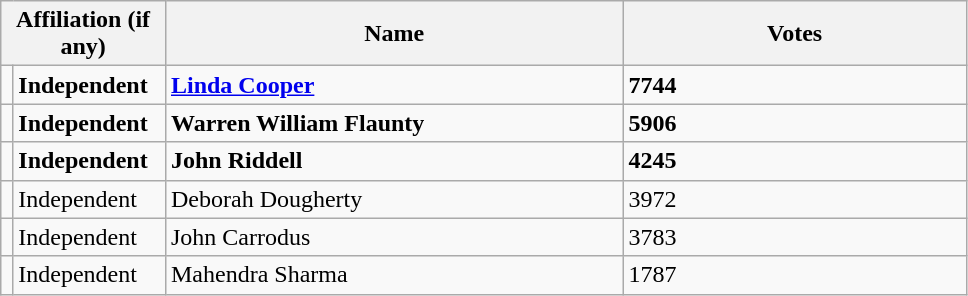<table class="wikitable" style="width:51%;">
<tr>
<th colspan="2" style="width:1%;">Affiliation (if any)</th>
<th style="width:20%;">Name</th>
<th style="width:15%;">Votes</th>
</tr>
<tr>
<td bgcolor=></td>
<td><strong>Independent</strong></td>
<td><strong><a href='#'>Linda Cooper</a></strong></td>
<td><strong>7744</strong></td>
</tr>
<tr>
<td bgcolor=></td>
<td><strong>Independent</strong></td>
<td><strong>Warren William Flaunty</strong></td>
<td><strong>5906</strong></td>
</tr>
<tr>
<td bgcolor=></td>
<td><strong> Independent</strong></td>
<td><strong>John Riddell</strong></td>
<td><strong>4245</strong></td>
</tr>
<tr>
<td bgcolor=></td>
<td>Independent</td>
<td>Deborah Dougherty</td>
<td>3972</td>
</tr>
<tr>
<td bgcolor=></td>
<td>Independent</td>
<td>John Carrodus</td>
<td>3783</td>
</tr>
<tr>
<td bgcolor=></td>
<td>Independent</td>
<td>Mahendra Sharma</td>
<td>1787</td>
</tr>
</table>
